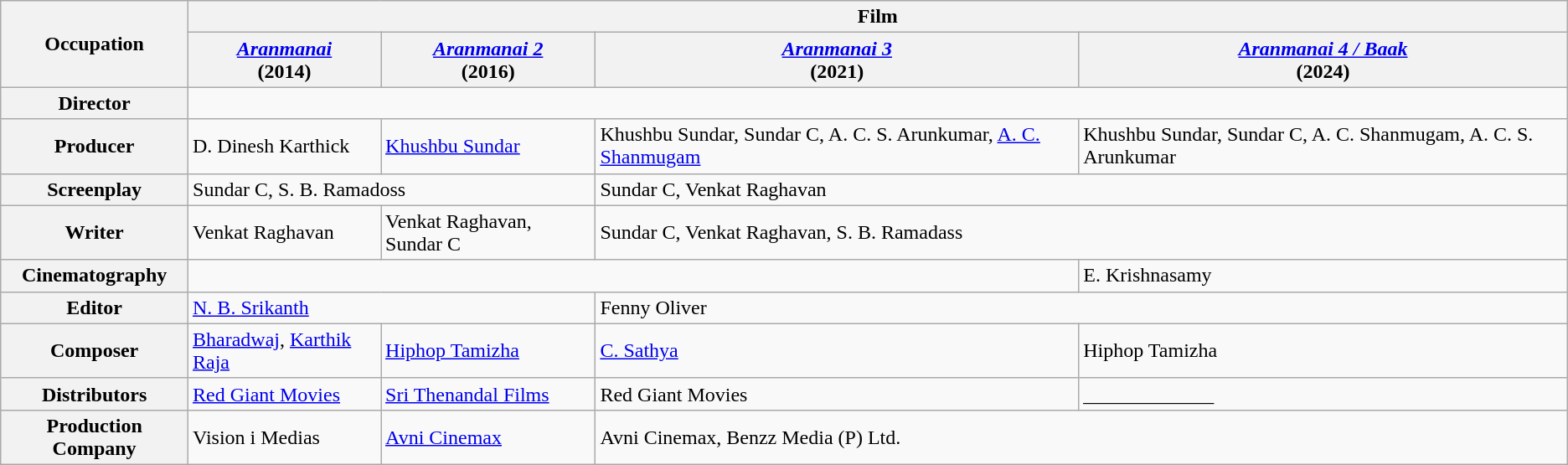<table class="wikitable">
<tr>
<th rowspan="2">Occupation</th>
<th colspan="4">Film</th>
</tr>
<tr>
<th width:10%;"><em><a href='#'>Aranmanai</a></em> <br>(2014)</th>
<th width:10%;"><em><a href='#'>Aranmanai 2</a></em> <br>(2016)</th>
<th width:10%;"><em><a href='#'>Aranmanai 3</a></em>  <br>(2021)</th>
<th width:10%;"><a href='#'><em>Aranmanai 4 / Baak</em></a> <br>(2024)</th>
</tr>
<tr>
<th>Director</th>
<td colspan=4></td>
</tr>
<tr>
<th>Producer</th>
<td>D. Dinesh Karthick</td>
<td><a href='#'>Khushbu Sundar</a></td>
<td>Khushbu Sundar, Sundar C, A. C. S. Arunkumar, <a href='#'>A. C. Shanmugam</a></td>
<td>Khushbu Sundar, Sundar C, A. C. Shanmugam, A. C. S. Arunkumar</td>
</tr>
<tr>
<th>Screenplay</th>
<td colspan=2>Sundar C, S. B. Ramadoss</td>
<td colspan=2>Sundar C, Venkat Raghavan</td>
</tr>
<tr>
<th>Writer</th>
<td>Venkat Raghavan</td>
<td>Venkat Raghavan, Sundar C</td>
<td colspan=2>Sundar C, Venkat Raghavan, S. B. Ramadass</td>
</tr>
<tr>
<th>Cinematography</th>
<td colspan=3></td>
<td>E. Krishnasamy</td>
</tr>
<tr>
<th>Editor</th>
<td colspan=2><a href='#'>N. B. Srikanth</a></td>
<td colspan=2>Fenny Oliver</td>
</tr>
<tr>
<th>Composer</th>
<td><a href='#'>Bharadwaj</a>, <a href='#'>Karthik Raja</a> </td>
<td><a href='#'>Hiphop Tamizha</a></td>
<td><a href='#'>C. Sathya</a></td>
<td>Hiphop Tamizha</td>
</tr>
<tr>
<th>Distributors</th>
<td><a href='#'>Red Giant Movies</a></td>
<td><a href='#'>Sri Thenandal Films</a></td>
<td>Red Giant Movies</td>
<td>_____________</td>
</tr>
<tr>
<th>Production Company</th>
<td>Vision i Medias</td>
<td><a href='#'>Avni Cinemax</a></td>
<td colspan=2>Avni Cinemax, Benzz Media (P) Ltd.</td>
</tr>
</table>
